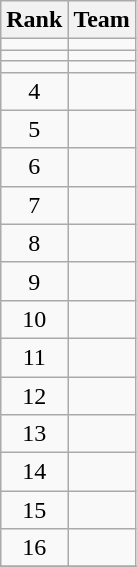<table class="wikitable">
<tr>
<th>Rank</th>
<th>Team</th>
</tr>
<tr>
<td align=center></td>
<td></td>
</tr>
<tr>
<td align=center></td>
<td></td>
</tr>
<tr>
<td align=center></td>
<td></td>
</tr>
<tr>
<td align=center>4</td>
<td></td>
</tr>
<tr>
<td align=center>5</td>
<td></td>
</tr>
<tr>
<td align=center>6</td>
<td></td>
</tr>
<tr>
<td align=center>7</td>
<td></td>
</tr>
<tr>
<td align=center>8</td>
<td></td>
</tr>
<tr>
<td align=center>9</td>
<td></td>
</tr>
<tr>
<td align=center>10</td>
<td></td>
</tr>
<tr>
<td align=center>11</td>
<td></td>
</tr>
<tr>
<td align=center>12</td>
<td></td>
</tr>
<tr>
<td align=center>13</td>
<td></td>
</tr>
<tr>
<td align=center>14</td>
<td></td>
</tr>
<tr>
<td align=center>15</td>
<td></td>
</tr>
<tr>
<td align=center>16</td>
<td></td>
</tr>
<tr>
</tr>
</table>
